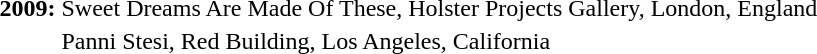<table>
<tr>
<td><strong>2009:</strong></td>
<td>Sweet Dreams Are Made Of These, Holster Projects Gallery, London, England</td>
</tr>
<tr>
<td></td>
<td>Panni Stesi, Red Building, Los Angeles, California</td>
</tr>
</table>
